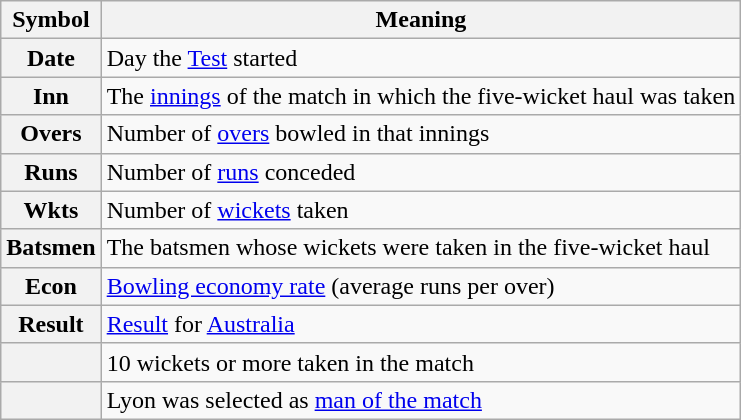<table class="wikitable">
<tr>
<th scope=col>Symbol</th>
<th scope=col>Meaning</th>
</tr>
<tr>
<th>Date</th>
<td>Day the <a href='#'>Test</a> started</td>
</tr>
<tr>
<th>Inn</th>
<td>The <a href='#'>innings</a> of the match in which the five-wicket haul was taken</td>
</tr>
<tr>
<th>Overs</th>
<td>Number of <a href='#'>overs</a> bowled in that innings</td>
</tr>
<tr>
<th>Runs</th>
<td>Number of <a href='#'>runs</a> conceded</td>
</tr>
<tr>
<th>Wkts</th>
<td>Number of <a href='#'>wickets</a> taken</td>
</tr>
<tr>
<th>Batsmen</th>
<td>The batsmen whose wickets were taken in the five-wicket haul</td>
</tr>
<tr>
<th>Econ</th>
<td><a href='#'>Bowling economy rate</a> (average runs per over)</td>
</tr>
<tr>
<th>Result</th>
<td><a href='#'>Result</a> for <a href='#'>Australia</a></td>
</tr>
<tr>
<th></th>
<td>10 wickets or more taken in the match</td>
</tr>
<tr>
<th></th>
<td>Lyon was selected as <a href='#'>man of the match</a></td>
</tr>
</table>
